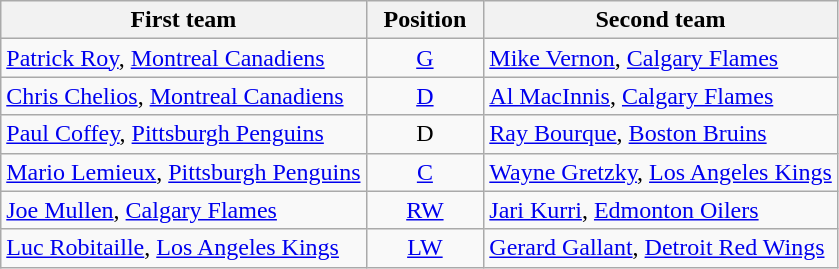<table class="wikitable">
<tr>
<th>First team</th>
<th>  Position  </th>
<th>Second team</th>
</tr>
<tr>
<td><a href='#'>Patrick Roy</a>, <a href='#'>Montreal Canadiens</a></td>
<td align=center><a href='#'>G</a></td>
<td><a href='#'>Mike Vernon</a>, <a href='#'>Calgary Flames</a></td>
</tr>
<tr>
<td><a href='#'>Chris Chelios</a>, <a href='#'>Montreal Canadiens</a></td>
<td align=center><a href='#'>D</a></td>
<td><a href='#'>Al MacInnis</a>, <a href='#'>Calgary Flames</a></td>
</tr>
<tr>
<td><a href='#'>Paul Coffey</a>, <a href='#'>Pittsburgh Penguins</a></td>
<td align=center>D</td>
<td><a href='#'>Ray Bourque</a>, <a href='#'>Boston Bruins</a></td>
</tr>
<tr>
<td><a href='#'>Mario Lemieux</a>, <a href='#'>Pittsburgh Penguins</a></td>
<td align=center><a href='#'>C</a></td>
<td><a href='#'>Wayne Gretzky</a>, <a href='#'>Los Angeles Kings</a></td>
</tr>
<tr>
<td><a href='#'>Joe Mullen</a>, <a href='#'>Calgary Flames</a></td>
<td align=center><a href='#'>RW</a></td>
<td><a href='#'>Jari Kurri</a>, <a href='#'>Edmonton Oilers</a></td>
</tr>
<tr>
<td><a href='#'>Luc Robitaille</a>, <a href='#'>Los Angeles Kings</a></td>
<td align=center><a href='#'>LW</a></td>
<td><a href='#'>Gerard Gallant</a>, <a href='#'>Detroit Red Wings</a></td>
</tr>
</table>
